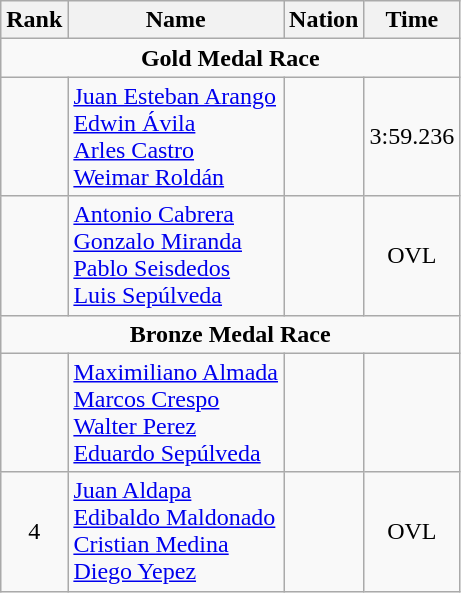<table class="wikitable" style="text-align:center">
<tr>
<th>Rank</th>
<th>Name</th>
<th>Nation</th>
<th>Time</th>
</tr>
<tr>
<td colspan=4><strong>Gold Medal Race</strong></td>
</tr>
<tr>
<td></td>
<td align=left><a href='#'>Juan Esteban Arango</a><br><a href='#'>Edwin Ávila</a><br><a href='#'>Arles Castro</a><br><a href='#'>Weimar Roldán</a></td>
<td align=left></td>
<td>3:59.236</td>
</tr>
<tr>
<td></td>
<td align=left><a href='#'>Antonio Cabrera</a><br><a href='#'>Gonzalo Miranda</a><br><a href='#'>Pablo Seisdedos</a><br><a href='#'>Luis Sepúlveda</a></td>
<td align=left></td>
<td>OVL</td>
</tr>
<tr>
<td colspan=4><strong>Bronze Medal Race</strong></td>
</tr>
<tr>
<td></td>
<td align=left><a href='#'>Maximiliano Almada</a><br><a href='#'>Marcos Crespo</a><br><a href='#'>Walter Perez</a><br><a href='#'>Eduardo Sepúlveda</a></td>
<td align=left></td>
<td></td>
</tr>
<tr>
<td>4</td>
<td align=left><a href='#'>Juan Aldapa</a><br><a href='#'>Edibaldo Maldonado</a><br><a href='#'>Cristian Medina</a><br><a href='#'>Diego Yepez</a></td>
<td align=left></td>
<td>OVL</td>
</tr>
</table>
